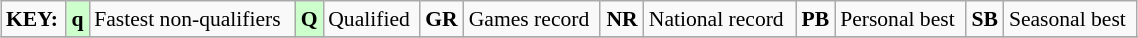<table class="wikitable" style="margin:0.5em auto; font-size:90%;position:relative;" width=60%>
<tr>
<td><strong>KEY:</strong></td>
<td bgcolor=ccffcc align=center><strong>q</strong></td>
<td>Fastest non-qualifiers</td>
<td bgcolor=ccffcc align=center><strong>Q</strong></td>
<td>Qualified</td>
<td align=center><strong>GR</strong></td>
<td>Games record</td>
<td align=center><strong>NR</strong></td>
<td>National record</td>
<td align=center><strong>PB</strong></td>
<td>Personal best</td>
<td align=center><strong>SB</strong></td>
<td>Seasonal best</td>
</tr>
<tr>
</tr>
</table>
